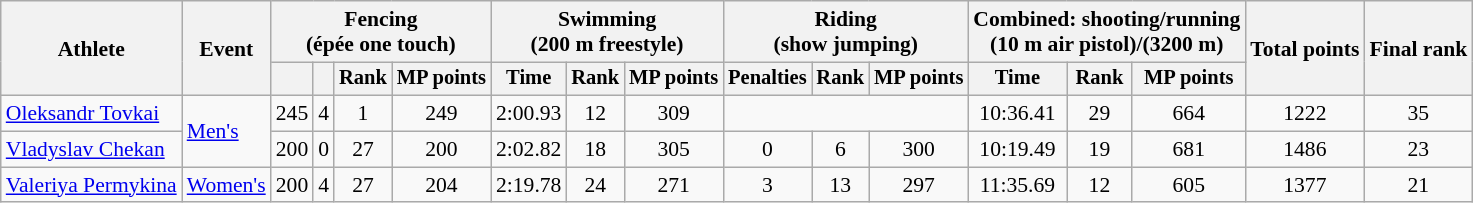<table class="wikitable" style="font-size:90%">
<tr>
<th rowspan="2">Athlete</th>
<th rowspan="2">Event</th>
<th colspan=4>Fencing<br><span>(épée one touch)</span></th>
<th colspan=3>Swimming<br><span>(200 m freestyle)</span></th>
<th colspan=3>Riding<br><span>(show jumping)</span></th>
<th colspan=3>Combined: shooting/running<br><span>(10 m air pistol)/(3200 m)</span></th>
<th rowspan=2>Total points</th>
<th rowspan=2>Final rank</th>
</tr>
<tr style="font-size:95%">
<th></th>
<th></th>
<th>Rank</th>
<th>MP points</th>
<th>Time</th>
<th>Rank</th>
<th>MP points</th>
<th>Penalties</th>
<th>Rank</th>
<th>MP points</th>
<th>Time</th>
<th>Rank</th>
<th>MP points</th>
</tr>
<tr align=center>
<td align=left><a href='#'>Oleksandr Tovkai</a></td>
<td align=left rowspan=2><a href='#'>Men's</a></td>
<td>245</td>
<td>4</td>
<td>1</td>
<td>249</td>
<td>2:00.93</td>
<td>12</td>
<td>309</td>
<td colspan=3></td>
<td>10:36.41</td>
<td>29</td>
<td>664</td>
<td>1222</td>
<td>35</td>
</tr>
<tr align=center>
<td align=left><a href='#'>Vladyslav Chekan</a></td>
<td>200</td>
<td>0</td>
<td>27</td>
<td>200</td>
<td>2:02.82</td>
<td>18</td>
<td>305</td>
<td>0</td>
<td>6</td>
<td>300</td>
<td>10:19.49</td>
<td>19</td>
<td>681</td>
<td>1486</td>
<td>23</td>
</tr>
<tr align=center>
<td align=left><a href='#'>Valeriya Permykina</a></td>
<td align=left><a href='#'>Women's</a></td>
<td>200</td>
<td>4</td>
<td>27</td>
<td>204</td>
<td>2:19.78</td>
<td>24</td>
<td>271</td>
<td>3</td>
<td>13</td>
<td>297</td>
<td>11:35.69</td>
<td>12</td>
<td>605</td>
<td>1377</td>
<td>21</td>
</tr>
</table>
